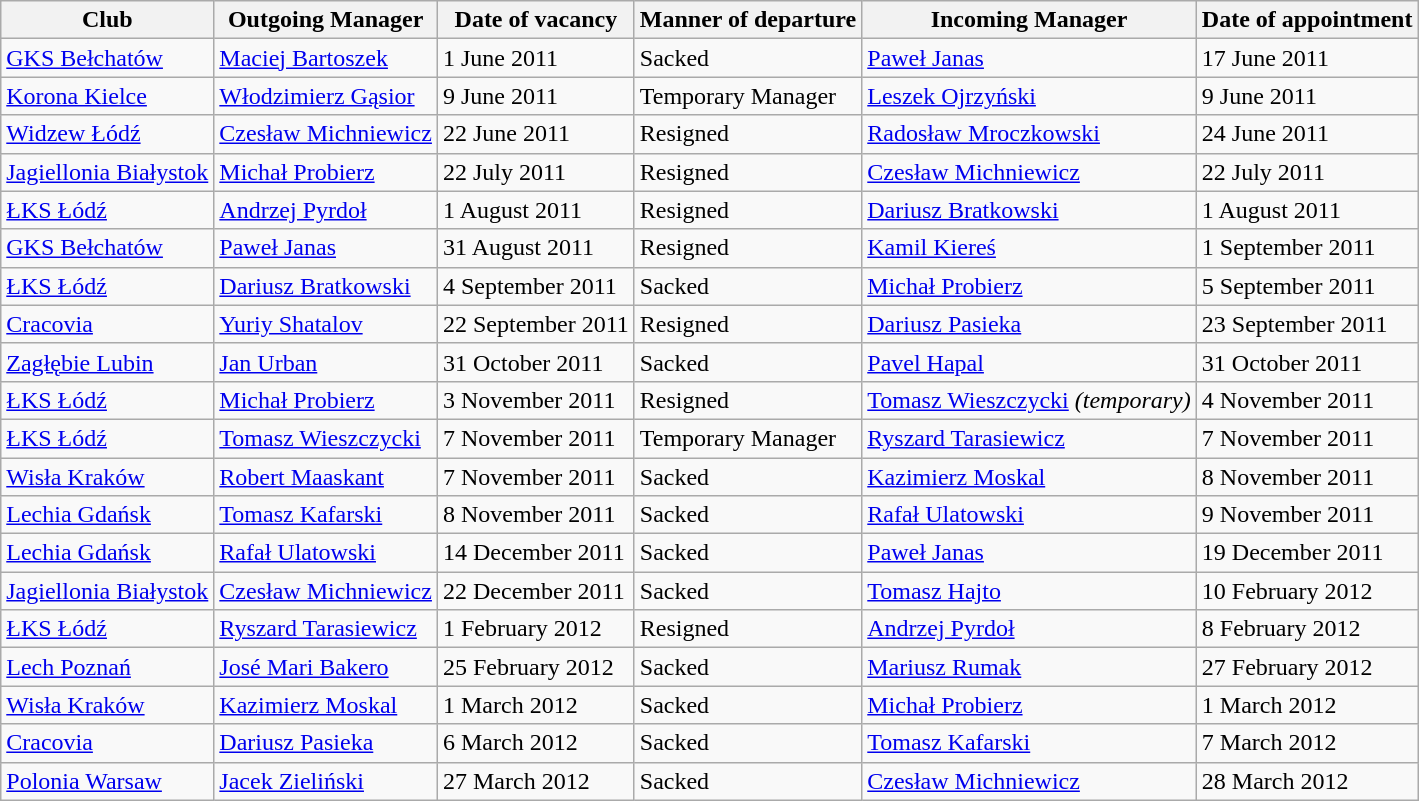<table class="wikitable">
<tr>
<th>Club</th>
<th>Outgoing Manager</th>
<th>Date of vacancy</th>
<th>Manner of departure</th>
<th>Incoming Manager</th>
<th>Date of appointment</th>
</tr>
<tr>
<td><a href='#'>GKS Bełchatów</a></td>
<td> <a href='#'>Maciej Bartoszek</a></td>
<td>1 June 2011</td>
<td>Sacked</td>
<td> <a href='#'>Paweł Janas</a></td>
<td>17 June 2011</td>
</tr>
<tr>
<td><a href='#'>Korona Kielce</a></td>
<td> <a href='#'>Włodzimierz Gąsior</a></td>
<td>9 June 2011</td>
<td>Temporary Manager</td>
<td> <a href='#'>Leszek Ojrzyński</a></td>
<td>9 June 2011</td>
</tr>
<tr>
<td><a href='#'>Widzew Łódź</a></td>
<td> <a href='#'>Czesław Michniewicz</a></td>
<td>22 June 2011</td>
<td>Resigned</td>
<td> <a href='#'>Radosław Mroczkowski</a></td>
<td>24 June 2011</td>
</tr>
<tr>
<td><a href='#'>Jagiellonia Białystok</a></td>
<td> <a href='#'>Michał Probierz</a></td>
<td>22 July 2011</td>
<td>Resigned</td>
<td> <a href='#'>Czesław Michniewicz</a></td>
<td>22 July 2011</td>
</tr>
<tr>
<td><a href='#'>ŁKS Łódź</a></td>
<td> <a href='#'>Andrzej Pyrdoł</a></td>
<td>1 August 2011</td>
<td>Resigned</td>
<td> <a href='#'>Dariusz Bratkowski</a></td>
<td>1 August 2011</td>
</tr>
<tr>
<td><a href='#'>GKS Bełchatów</a></td>
<td> <a href='#'>Paweł Janas</a></td>
<td>31 August 2011</td>
<td>Resigned</td>
<td> <a href='#'>Kamil Kiereś</a></td>
<td>1 September 2011</td>
</tr>
<tr>
<td><a href='#'>ŁKS Łódź</a></td>
<td> <a href='#'>Dariusz Bratkowski</a></td>
<td>4 September 2011</td>
<td>Sacked</td>
<td> <a href='#'>Michał Probierz</a></td>
<td>5 September 2011</td>
</tr>
<tr>
<td><a href='#'>Cracovia</a></td>
<td> <a href='#'>Yuriy Shatalov</a></td>
<td>22 September 2011</td>
<td>Resigned</td>
<td> <a href='#'>Dariusz Pasieka</a></td>
<td>23 September 2011</td>
</tr>
<tr>
<td><a href='#'>Zagłębie Lubin</a></td>
<td> <a href='#'>Jan Urban</a></td>
<td>31 October 2011</td>
<td>Sacked</td>
<td> <a href='#'>Pavel Hapal</a></td>
<td>31 October 2011</td>
</tr>
<tr>
<td><a href='#'>ŁKS Łódź</a></td>
<td> <a href='#'>Michał Probierz</a></td>
<td>3 November 2011</td>
<td>Resigned</td>
<td> <a href='#'>Tomasz Wieszczycki</a> <em>(temporary)</em></td>
<td>4 November 2011</td>
</tr>
<tr>
<td><a href='#'>ŁKS Łódź</a></td>
<td> <a href='#'>Tomasz Wieszczycki</a></td>
<td>7 November 2011</td>
<td>Temporary Manager</td>
<td> <a href='#'>Ryszard Tarasiewicz</a></td>
<td>7 November 2011</td>
</tr>
<tr>
<td><a href='#'>Wisła Kraków</a></td>
<td> <a href='#'>Robert Maaskant</a></td>
<td>7 November 2011</td>
<td>Sacked</td>
<td> <a href='#'>Kazimierz Moskal</a></td>
<td>8 November 2011</td>
</tr>
<tr>
<td><a href='#'>Lechia Gdańsk</a></td>
<td> <a href='#'>Tomasz Kafarski</a></td>
<td>8 November 2011</td>
<td>Sacked</td>
<td> <a href='#'>Rafał Ulatowski</a></td>
<td>9 November 2011</td>
</tr>
<tr>
<td><a href='#'>Lechia Gdańsk</a></td>
<td> <a href='#'>Rafał Ulatowski</a></td>
<td>14 December 2011</td>
<td>Sacked</td>
<td> <a href='#'>Paweł Janas</a></td>
<td>19 December 2011</td>
</tr>
<tr>
<td><a href='#'>Jagiellonia Białystok</a></td>
<td> <a href='#'>Czesław Michniewicz</a></td>
<td>22 December 2011</td>
<td>Sacked</td>
<td> <a href='#'>Tomasz Hajto</a></td>
<td>10 February 2012</td>
</tr>
<tr>
<td><a href='#'>ŁKS Łódź</a></td>
<td> <a href='#'>Ryszard Tarasiewicz</a></td>
<td>1 February 2012</td>
<td>Resigned</td>
<td> <a href='#'>Andrzej Pyrdoł</a></td>
<td>8 February 2012</td>
</tr>
<tr>
<td><a href='#'>Lech Poznań</a></td>
<td> <a href='#'>José Mari Bakero</a></td>
<td>25 February 2012</td>
<td>Sacked</td>
<td> <a href='#'>Mariusz Rumak</a></td>
<td>27 February 2012</td>
</tr>
<tr>
<td><a href='#'>Wisła Kraków</a></td>
<td> <a href='#'>Kazimierz Moskal</a></td>
<td>1 March 2012</td>
<td>Sacked</td>
<td> <a href='#'>Michał Probierz</a></td>
<td>1 March 2012</td>
</tr>
<tr>
<td><a href='#'>Cracovia</a></td>
<td> <a href='#'>Dariusz Pasieka</a></td>
<td>6 March 2012</td>
<td>Sacked</td>
<td> <a href='#'>Tomasz Kafarski</a></td>
<td>7 March 2012</td>
</tr>
<tr>
<td><a href='#'>Polonia Warsaw</a></td>
<td> <a href='#'>Jacek Zieliński</a></td>
<td>27 March 2012</td>
<td>Sacked</td>
<td> <a href='#'>Czesław Michniewicz</a></td>
<td>28 March 2012</td>
</tr>
</table>
